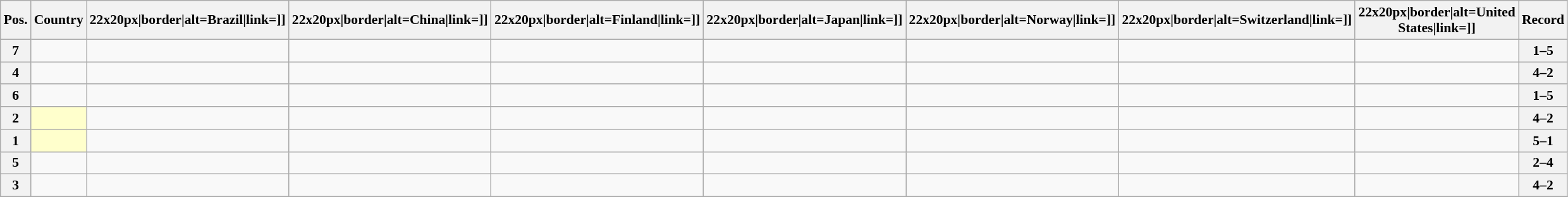<table class="wikitable sortable nowrap" style="text-align:center; font-size:0.9em">
<tr>
<th>Pos.</th>
<th>Country</th>
<th [[Image:>22x20px|border|alt=Brazil|link=]]</th>
<th [[Image:>22x20px|border|alt=China|link=]]</th>
<th [[Image:>22x20px|border|alt=Finland|link=]]</th>
<th [[Image:>22x20px|border|alt=Japan|link=]]</th>
<th [[Image:>22x20px|border|alt=Norway|link=]]</th>
<th [[Image:>22x20px|border|alt=Switzerland|link=]]</th>
<th [[Image:>22x20px|border|alt=United States|link=]]</th>
<th>Record</th>
</tr>
<tr>
<th>7</th>
<td style="text-align:left;"></td>
<td></td>
<td></td>
<td></td>
<td></td>
<td></td>
<td></td>
<td></td>
<th>1–5</th>
</tr>
<tr>
<th>4</th>
<td style="text-align:left;"></td>
<td></td>
<td></td>
<td></td>
<td></td>
<td></td>
<td></td>
<td></td>
<th>4–2</th>
</tr>
<tr>
<th>6</th>
<td style="text-align:left;"></td>
<td></td>
<td></td>
<td></td>
<td></td>
<td></td>
<td></td>
<td></td>
<th>1–5</th>
</tr>
<tr>
<th>2</th>
<td style="text-align:left; background:#ffffcc;"></td>
<td></td>
<td></td>
<td></td>
<td></td>
<td></td>
<td></td>
<td></td>
<th>4–2</th>
</tr>
<tr>
<th>1</th>
<td style="text-align:left; background:#ffffcc;"></td>
<td></td>
<td></td>
<td></td>
<td></td>
<td></td>
<td></td>
<td></td>
<th>5–1</th>
</tr>
<tr>
<th>5</th>
<td style="text-align:left;"></td>
<td></td>
<td></td>
<td></td>
<td></td>
<td></td>
<td></td>
<td></td>
<th>2–4</th>
</tr>
<tr>
<th>3</th>
<td style="text-align:left;"></td>
<td></td>
<td></td>
<td></td>
<td></td>
<td></td>
<td></td>
<td></td>
<th>4–2</th>
</tr>
<tr>
</tr>
</table>
